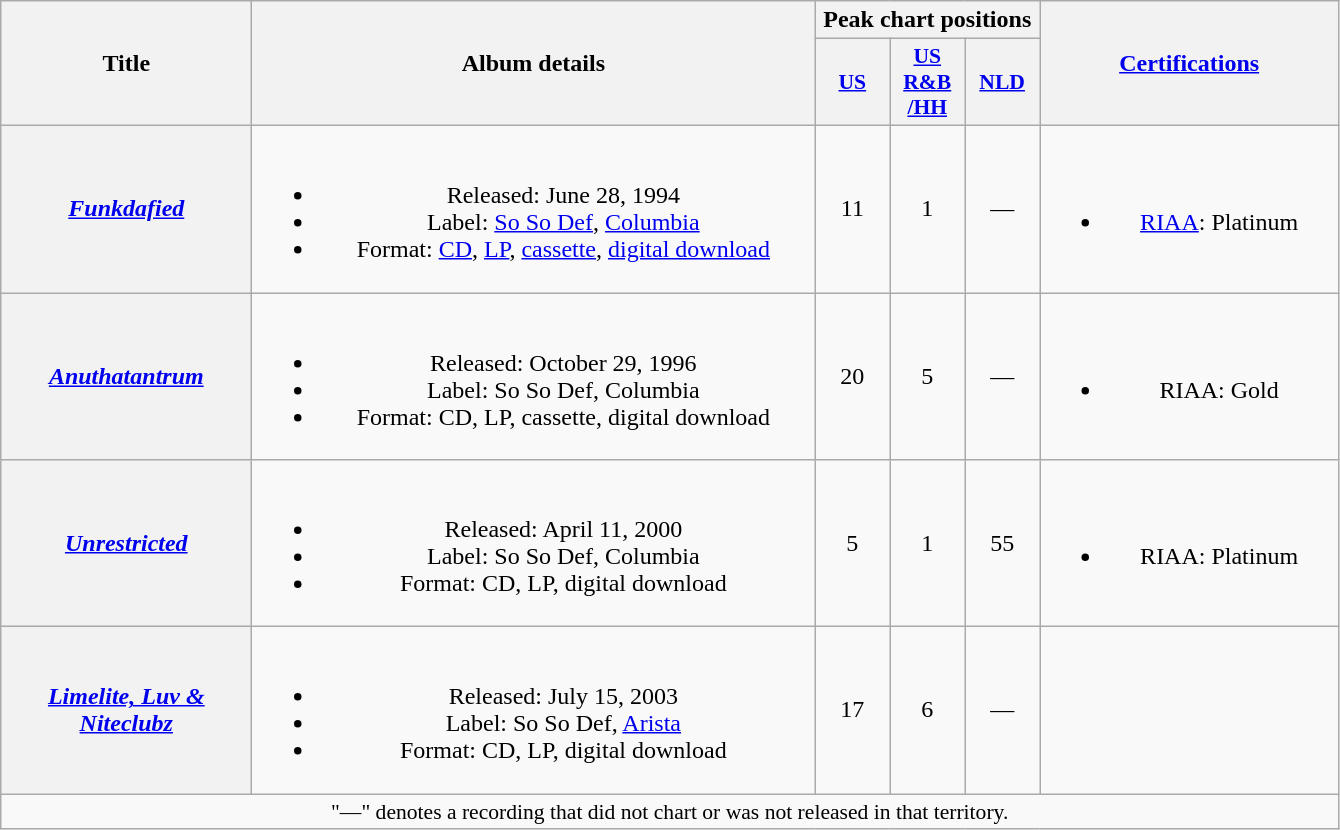<table class="wikitable plainrowheaders" style="text-align:center;" border="1">
<tr>
<th scope="col" rowspan="2" style="width:10em;">Title</th>
<th scope="col" rowspan="2" style="width:23em;">Album details</th>
<th scope="col" colspan="3">Peak chart positions</th>
<th scope="col" rowspan="2" style="width:12em;"><a href='#'>Certifications</a></th>
</tr>
<tr>
<th scope="col" style="width:3em;font-size:90%;"><a href='#'>US</a><br></th>
<th scope="col" style="width:3em;font-size:90%;"><a href='#'>US<br>R&B<br>/HH</a><br></th>
<th scope="col" style="width:3em;font-size:90%;"><a href='#'>NLD</a><br></th>
</tr>
<tr>
<th scope="row"><em><a href='#'>Funkdafied</a></em></th>
<td><br><ul><li>Released: June 28, 1994</li><li>Label: <a href='#'>So So Def</a>, <a href='#'>Columbia</a></li><li>Format: <a href='#'>CD</a>, <a href='#'>LP</a>, <a href='#'>cassette</a>, <a href='#'>digital download</a></li></ul></td>
<td>11</td>
<td>1</td>
<td>—</td>
<td><br><ul><li><a href='#'>RIAA</a>: Platinum</li></ul></td>
</tr>
<tr>
<th scope="row"><em><a href='#'>Anuthatantrum</a></em></th>
<td><br><ul><li>Released: October 29, 1996</li><li>Label: So So Def, Columbia</li><li>Format: CD, LP, cassette, digital download</li></ul></td>
<td>20</td>
<td>5</td>
<td>—</td>
<td><br><ul><li>RIAA: Gold</li></ul></td>
</tr>
<tr>
<th scope="row"><em><a href='#'>Unrestricted</a></em></th>
<td><br><ul><li>Released: April 11, 2000</li><li>Label: So So Def, Columbia</li><li>Format: CD, LP, digital download</li></ul></td>
<td>5</td>
<td>1</td>
<td>55</td>
<td><br><ul><li>RIAA: Platinum</li></ul></td>
</tr>
<tr>
<th scope="row"><em><a href='#'>Limelite, Luv & Niteclubz</a></em></th>
<td><br><ul><li>Released: July 15, 2003</li><li>Label: So So Def, <a href='#'>Arista</a></li><li>Format: CD, LP, digital download</li></ul></td>
<td>17</td>
<td>6</td>
<td>—</td>
<td></td>
</tr>
<tr>
<td colspan="15" style="font-size:90%">"—" denotes a recording that did not chart or was not released in that territory.</td>
</tr>
</table>
